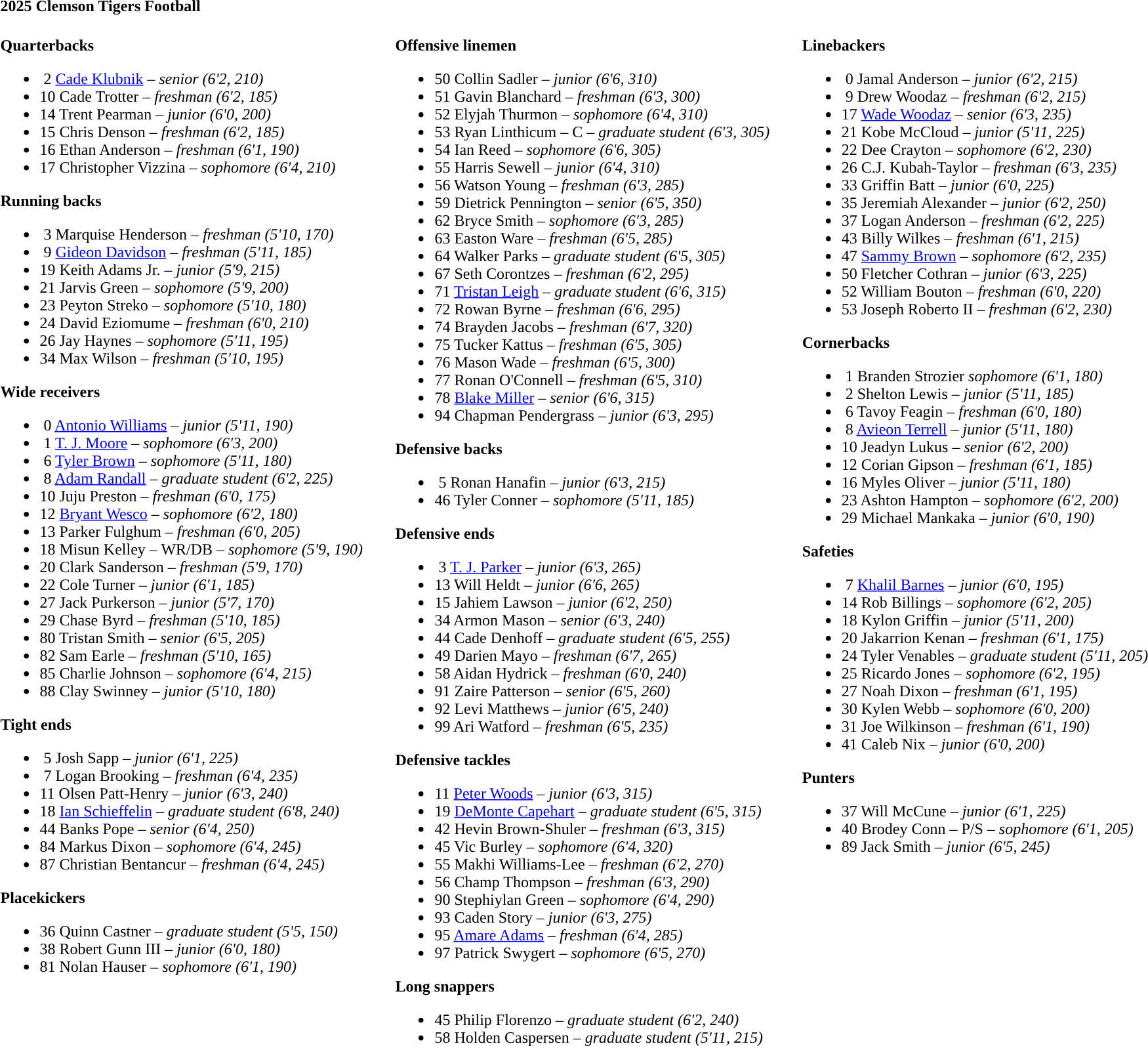<table class="toccolours" style="text-align: left;">
<tr>
<td colspan=11><strong>2025 Clemson Tigers Football</strong></td>
</tr>
<tr>
<td valign="top"><br><strong>Quarterbacks</strong><ul><li> 2 <a href='#'>Cade Klubnik</a> – <em>senior (6'2, 210)</em></li><li>10 Cade Trotter – <em> freshman (6'2, 185)</em></li><li>14 Trent Pearman – <em> junior (6'0, 200)</em></li><li>15 Chris Denson – <em>freshman (6'2, 185)</em></li><li>16 Ethan Anderson – <em> freshman (6'1, 190)</em></li><li>17 Christopher Vizzina – <em> sophomore (6'4, 210)</em></li></ul><strong>Running backs</strong><ul><li> 3 Marquise Henderson – <em>freshman (5'10, 170)</em></li><li> 9 <a href='#'>Gideon Davidson</a> – <em>freshman (5'11, 185)</em></li><li>19 Keith Adams Jr. – <em> junior (5'9, 215)</em></li><li>21 Jarvis Green – <em> sophomore (5'9, 200)</em></li><li>23 Peyton Streko – <em> sophomore (5'10, 180)</em></li><li>24 David Eziomume – <em> freshman (6'0, 210)</em></li><li>26 Jay Haynes – <em> sophomore (5'11, 195)</em></li><li>34 Max Wilson – <em> freshman (5'10, 195)</em></li></ul><strong>Wide receivers</strong><ul><li> 0 <a href='#'>Antonio Williams</a> – <em> junior (5'11, 190)</em></li><li> 1 <a href='#'>T. J. Moore</a> – <em>sophomore (6'3, 200)</em></li><li> 6 <a href='#'>Tyler Brown</a> – <em> sophomore (5'11, 180)</em></li><li> 8 <a href='#'>Adam Randall</a> – <em>graduate student (6'2, 225)</em></li><li>10 Juju Preston – <em>freshman (6'0, 175)</em></li><li>12 <a href='#'>Bryant Wesco</a> – <em>sophomore (6'2, 180)</em></li><li>13 Parker Fulghum – <em> freshman (6'0, 205)</em></li><li>18 Misun Kelley – WR/DB – <em> sophomore (5'9, 190)</em></li><li>20 Clark Sanderson – <em> freshman (5'9, 170)</em></li><li>22 Cole Turner – <em> junior (6'1, 185)</em></li><li>27 Jack Purkerson – <em> junior (5'7, 170)</em></li><li>29 Chase Byrd – <em> freshman (5'10, 185)</em></li><li>80 Tristan Smith – <em>senior (6'5, 205)</em></li><li>82 Sam Earle – <em> freshman (5'10, 165)</em></li><li>85 Charlie Johnson – <em> sophomore (6'4, 215)</em></li><li>88 Clay Swinney – <em> junior (5'10, 180)</em></li></ul><strong>Tight ends</strong><ul><li> 5 Josh Sapp – <em> junior (6'1, 225)</em></li><li> 7 Logan Brooking – <em>freshman (6'4, 235)</em></li><li>11 Olsen Patt-Henry – <em>junior (6'3, 240)</em></li><li>18 <a href='#'>Ian Schieffelin</a> – <em>graduate student (6'8, 240)</em></li><li>44 Banks Pope – <em> senior (6'4, 250)</em></li><li>84 Markus Dixon – <em> sophomore (6'4, 245)</em></li><li>87 Christian Bentancur – <em> freshman (6'4, 245)</em></li></ul><strong>Placekickers</strong><ul><li>36 Quinn Castner – <em>graduate student (5'5, 150)</em></li><li>38 Robert Gunn III – <em> junior (6'0, 180)</em></li><li>81 Nolan Hauser – <em>sophomore (6'1, 190)</em></li></ul></td>
<td width="25"> </td>
<td valign="top"><br><strong>Offensive linemen</strong><ul><li>50 Collin Sadler – <em> junior (6'6, 310)</em></li><li>51 Gavin Blanchard – <em>freshman (6'3, 300)</em></li><li>52 Elyjah Thurmon – <em>sophomore (6'4, 310)</em></li><li>53 Ryan Linthicum – C – <em>graduate student (6'3, 305)</em></li><li>54 Ian Reed – <em> sophomore (6'6, 305)</em></li><li>55 Harris Sewell – <em>junior (6'4, 310)</em></li><li>56 Watson Young – <em> freshman (6'3, 285)</em></li><li>59 Dietrick Pennington – <em> senior (6'5, 350)</em></li><li>62 Bryce Smith – <em> sophomore (6'3, 285)</em></li><li>63 Easton Ware – <em>freshman (6'5, 285)</em></li><li>64 Walker Parks – <em>graduate student (6'5, 305)</em></li><li>67 Seth Corontzes – <em> freshman (6'2, 295)</em></li><li>71 <a href='#'>Tristan Leigh</a> – <em>graduate student (6'6, 315)</em></li><li>72 Rowan Byrne – <em>freshman (6'6, 295)</em></li><li>74 Brayden Jacobs – <em>freshman (6'7, 320)</em></li><li>75 Tucker Kattus – <em>freshman (6'5, 305)</em></li><li>76 Mason Wade – <em> freshman (6'5, 300)</em></li><li>77 Ronan O'Connell – <em> freshman (6'5, 310)</em></li><li>78 <a href='#'>Blake Miller</a> – <em>senior (6'6, 315)</em></li><li>94 Chapman Pendergrass – <em> junior (6'3, 295)</em></li></ul><strong>Defensive backs</strong><ul><li> 5 Ronan Hanafin – <em>junior (6'3, 215)</em></li><li>46 Tyler Conner – <em> sophomore (5'11, 185)</em></li></ul><strong>Defensive ends</strong><ul><li> 3 <a href='#'>T. J. Parker</a> – <em>junior (6'3, 265)</em></li><li>13 Will Heldt – <em>junior (6'6, 265)</em></li><li>15 Jahiem Lawson – <em> junior (6'2, 250)</em></li><li>34 Armon Mason – <em> senior (6'3, 240)</em></li><li>44 Cade Denhoff – <em>graduate student (6'5, 255)</em></li><li>49 Darien Mayo – <em> freshman (6'7, 265)</em></li><li>58 Aidan Hydrick – <em> freshman (6'0, 240)</em></li><li>91 Zaire Patterson – <em> senior (6'5, 260)</em></li><li>92 Levi Matthews – <em> junior (6'5, 240)</em></li><li>99 Ari Watford – <em>freshman (6'5, 235)</em></li></ul><strong>Defensive tackles</strong><ul><li>11 <a href='#'>Peter Woods</a> – <em>junior (6'3, 315)</em></li><li>19 <a href='#'>DeMonte Capehart</a> – <em>graduate student (6'5, 315)</em></li><li>42 Hevin Brown-Shuler – <em> freshman (6'3, 315)</em></li><li>45 Vic Burley – <em> sophomore (6'4, 320)</em></li><li>55 Makhi Williams-Lee – <em>freshman (6'2, 270)</em></li><li>56 Champ Thompson – <em> freshman (6'3, 290)</em></li><li>90 Stephiylan Green – <em> sophomore (6'4, 290)</em></li><li>93 Caden Story – <em> junior (6'3, 275)</em></li><li>95 <a href='#'>Amare Adams</a> – <em>freshman (6'4, 285)</em></li><li>97 Patrick Swygert – <em> sophomore (6'5, 270)</em></li></ul><strong>Long snappers</strong><ul><li>45 Philip Florenzo – <em>graduate student (6'2, 240)</em></li><li>58 Holden Caspersen – <em>graduate student (5'11, 215)</em></li></ul></td>
<td width="25"> </td>
<td valign="top"><br><strong>Linebackers</strong><ul><li> 0 Jamal Anderson – <em>junior (6'2, 215)</em></li><li> 9 Drew Woodaz – <em> freshman (6'2, 215)</em></li><li>17 <a href='#'>Wade Woodaz</a> – <em>senior (6'3, 235)</em></li><li>21 Kobe McCloud – <em> junior (5'11, 225)</em></li><li>22 Dee Crayton – <em> sophomore (6'2, 230)</em></li><li>26 C.J. Kubah-Taylor – <em> freshman (6'3, 235)</em></li><li>33 Griffin Batt – <em> junior (6'0, 225)</em></li><li>35 Jeremiah Alexander – <em> junior (6'2, 250)</em></li><li>37 Logan Anderson – <em>freshman (6'2, 225)</em></li><li>43 Billy Wilkes – <em> freshman (6'1, 215)</em></li><li>47 <a href='#'>Sammy Brown</a> – <em>sophomore (6'2, 235)</em></li><li>50 Fletcher Cothran – <em> junior (6'3, 225)</em></li><li>52 William Bouton – <em> freshman (6'0, 220)</em></li><li>53 Joseph Roberto II – <em> freshman (6'2, 230)</em></li></ul><strong>Cornerbacks</strong><ul><li> 1 Branden Strozier <em> sophomore (6'1, 180)</em></li><li> 2 Shelton Lewis – <em>junior (5'11, 185)</em></li><li> 6 Tavoy Feagin – <em> freshman (6'0, 180)</em></li><li> 8 <a href='#'>Avieon Terrell</a> – <em>junior (5'11, 180)</em></li><li>10 Jeadyn Lukus – <em>senior (6'2, 200)</em></li><li>12 Corian Gipson – <em> freshman (6'1, 185)</em></li><li>16 Myles Oliver – <em> junior (5'11, 180)</em></li><li>23 Ashton Hampton – <em>sophomore (6'2, 200)</em></li><li>29 Michael Mankaka – <em> junior (6'0, 190)</em></li></ul><strong>Safeties</strong><ul><li> 7 <a href='#'>Khalil Barnes</a> – <em>junior (6'0, 195)</em></li><li>14 Rob Billings – <em> sophomore (6'2, 205)</em></li><li>18 Kylon Griffin – <em> junior (5'11, 200)</em></li><li>20 Jakarrion Kenan – <em>freshman (6'1, 175)</em></li><li>24 Tyler Venables – <em>graduate student (5'11, 205)</em></li><li>25 Ricardo Jones – <em>sophomore (6'2, 195)</em></li><li>27 Noah Dixon – <em> freshman (6'1, 195)</em></li><li>30 Kylen Webb – <em> sophomore (6'0, 200)</em></li><li>31 Joe Wilkinson – <em> freshman (6'1, 190)</em></li><li>41 Caleb Nix – <em> junior (6'0, 200)</em></li></ul><strong>Punters</strong><ul><li>37 Will McCune – <em> junior (6'1, 225)</em></li><li>40 Brodey Conn – P/S – <em> sophomore (6'1, 205)</em></li><li>89 Jack Smith – <em> junior (6'5, 245)</em></li></ul></td>
</tr>
<tr>
</tr>
</table>
